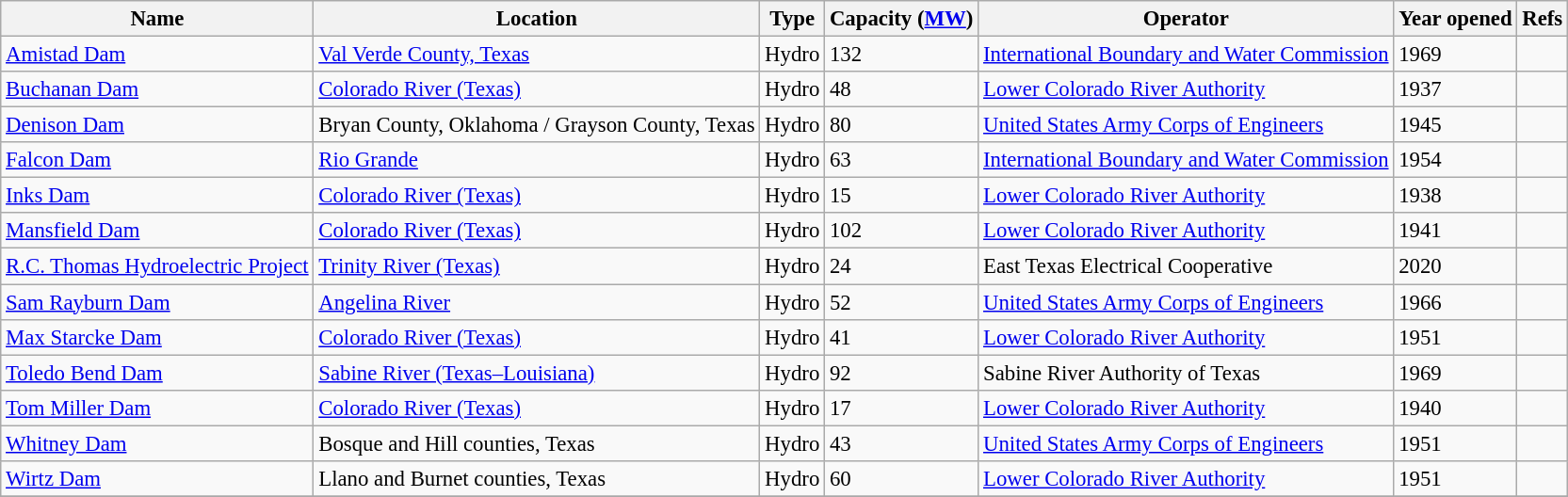<table class="wikitable sortable" style="font-size:95%;">
<tr>
<th>Name</th>
<th>Location</th>
<th>Type</th>
<th>Capacity (<a href='#'>MW</a>)</th>
<th>Operator</th>
<th>Year opened</th>
<th>Refs</th>
</tr>
<tr>
<td><a href='#'>Amistad Dam</a></td>
<td><a href='#'>Val Verde County, Texas</a></td>
<td>Hydro</td>
<td>132</td>
<td><a href='#'>International Boundary and Water Commission</a></td>
<td>1969</td>
<td></td>
</tr>
<tr>
<td><a href='#'>Buchanan Dam</a></td>
<td><a href='#'>Colorado River (Texas)</a></td>
<td>Hydro</td>
<td>48</td>
<td><a href='#'>Lower Colorado River Authority</a></td>
<td>1937</td>
<td></td>
</tr>
<tr>
<td><a href='#'>Denison Dam</a></td>
<td>Bryan County, Oklahoma / Grayson County, Texas</td>
<td>Hydro</td>
<td>80</td>
<td><a href='#'>United States Army Corps of Engineers</a></td>
<td>1945</td>
<td></td>
</tr>
<tr>
<td><a href='#'>Falcon Dam</a></td>
<td><a href='#'>Rio Grande</a></td>
<td>Hydro</td>
<td>63</td>
<td><a href='#'>International Boundary and Water Commission</a></td>
<td>1954</td>
<td></td>
</tr>
<tr>
<td><a href='#'>Inks Dam</a></td>
<td><a href='#'>Colorado River (Texas)</a></td>
<td>Hydro</td>
<td>15</td>
<td><a href='#'>Lower Colorado River Authority</a></td>
<td>1938</td>
<td></td>
</tr>
<tr>
<td><a href='#'>Mansfield Dam</a></td>
<td><a href='#'>Colorado River (Texas)</a></td>
<td>Hydro</td>
<td>102</td>
<td><a href='#'>Lower Colorado River Authority</a></td>
<td>1941</td>
<td></td>
</tr>
<tr>
<td><a href='#'>R.C. Thomas Hydroelectric Project</a></td>
<td><a href='#'>Trinity River (Texas)</a></td>
<td>Hydro</td>
<td>24</td>
<td>East Texas Electrical Cooperative</td>
<td>2020</td>
<td></td>
</tr>
<tr>
<td><a href='#'>Sam Rayburn Dam</a></td>
<td><a href='#'>Angelina River</a></td>
<td>Hydro</td>
<td>52</td>
<td><a href='#'>United States Army Corps of Engineers</a></td>
<td>1966</td>
<td></td>
</tr>
<tr>
<td><a href='#'>Max Starcke Dam</a></td>
<td><a href='#'>Colorado River (Texas)</a></td>
<td>Hydro</td>
<td>41</td>
<td><a href='#'>Lower Colorado River Authority</a></td>
<td>1951</td>
<td></td>
</tr>
<tr>
<td><a href='#'>Toledo Bend Dam</a></td>
<td><a href='#'>Sabine River (Texas–Louisiana)</a></td>
<td>Hydro</td>
<td>92</td>
<td>Sabine River Authority of Texas</td>
<td>1969</td>
<td></td>
</tr>
<tr>
<td><a href='#'>Tom Miller Dam</a></td>
<td><a href='#'>Colorado River (Texas)</a></td>
<td>Hydro</td>
<td>17</td>
<td><a href='#'>Lower Colorado River Authority</a></td>
<td>1940</td>
<td></td>
</tr>
<tr>
<td><a href='#'>Whitney Dam</a></td>
<td>Bosque and Hill counties, Texas</td>
<td>Hydro</td>
<td>43</td>
<td><a href='#'>United States Army Corps of Engineers</a></td>
<td>1951</td>
<td></td>
</tr>
<tr>
<td><a href='#'>Wirtz Dam</a></td>
<td>Llano and Burnet counties, Texas</td>
<td>Hydro</td>
<td>60</td>
<td><a href='#'>Lower Colorado River Authority</a></td>
<td>1951</td>
<td></td>
</tr>
<tr>
</tr>
</table>
